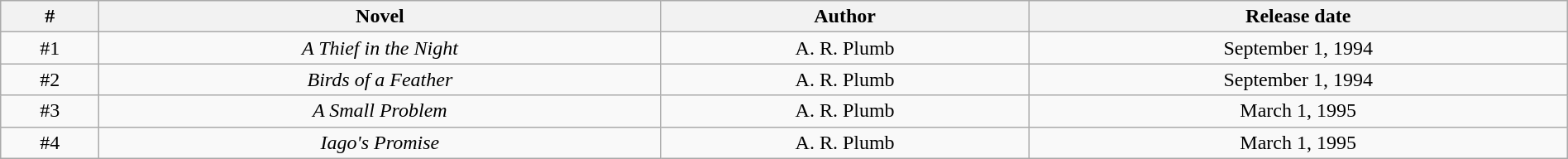<table class="wikitable sortable" width="100%" border="1" style="font-size: 100%; text-align:center">
<tr>
<th>#</th>
<th>Novel</th>
<th>Author</th>
<th>Release date</th>
</tr>
<tr>
<td>#1</td>
<td><em>A Thief in the Night</em></td>
<td>A. R. Plumb</td>
<td>September 1, 1994</td>
</tr>
<tr>
<td>#2</td>
<td><em>Birds of a Feather</em></td>
<td>A. R. Plumb</td>
<td>September 1, 1994</td>
</tr>
<tr>
<td>#3</td>
<td><em>A Small Problem</em></td>
<td>A. R. Plumb</td>
<td>March 1, 1995</td>
</tr>
<tr>
<td>#4</td>
<td><em>Iago's Promise</em></td>
<td>A. R. Plumb</td>
<td>March 1, 1995</td>
</tr>
</table>
